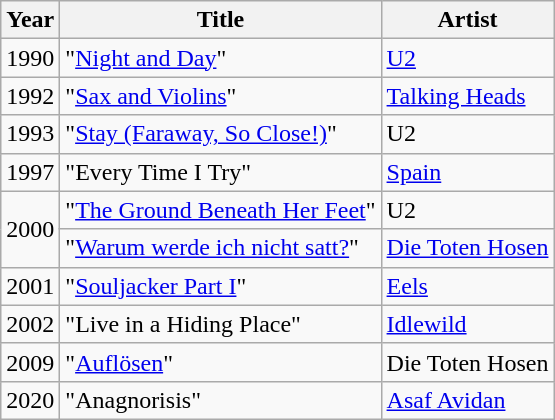<table class="wikitable">
<tr>
<th>Year</th>
<th>Title</th>
<th>Artist</th>
</tr>
<tr>
<td>1990</td>
<td>"<a href='#'>Night and Day</a>"</td>
<td><a href='#'>U2</a></td>
</tr>
<tr>
<td>1992</td>
<td>"<a href='#'>Sax and Violins</a>"</td>
<td><a href='#'>Talking Heads</a></td>
</tr>
<tr>
<td>1993</td>
<td>"<a href='#'>Stay (Faraway, So Close!)</a>"</td>
<td>U2</td>
</tr>
<tr>
<td>1997</td>
<td>"Every Time I Try"</td>
<td><a href='#'>Spain</a></td>
</tr>
<tr>
<td rowspan="2">2000</td>
<td>"<a href='#'>The Ground Beneath Her Feet</a>"</td>
<td>U2</td>
</tr>
<tr>
<td>"<a href='#'>Warum werde ich nicht satt?</a>"</td>
<td><a href='#'>Die Toten Hosen</a></td>
</tr>
<tr>
<td>2001</td>
<td>"<a href='#'>Souljacker Part I</a>"</td>
<td><a href='#'>Eels</a></td>
</tr>
<tr>
<td>2002</td>
<td>"Live in a Hiding Place"</td>
<td><a href='#'>Idlewild</a></td>
</tr>
<tr>
<td>2009</td>
<td>"<a href='#'>Auflösen</a>"</td>
<td>Die Toten Hosen</td>
</tr>
<tr>
<td>2020</td>
<td>"Anagnorisis"</td>
<td><a href='#'>Asaf Avidan</a></td>
</tr>
</table>
